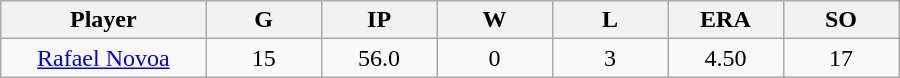<table class="wikitable sortable">
<tr>
<th bgcolor="#DDDDFF" width="16%">Player</th>
<th bgcolor="#DDDDFF" width="9%">G</th>
<th bgcolor="#DDDDFF" width="9%">IP</th>
<th bgcolor="#DDDDFF" width="9%">W</th>
<th bgcolor="#DDDDFF" width="9%">L</th>
<th bgcolor="#DDDDFF" width="9%">ERA</th>
<th bgcolor="#DDDDFF" width="9%">SO</th>
</tr>
<tr align=center>
<td><a href='#'>Rafael Novoa</a></td>
<td>15</td>
<td>56.0</td>
<td>0</td>
<td>3</td>
<td>4.50</td>
<td>17</td>
</tr>
</table>
